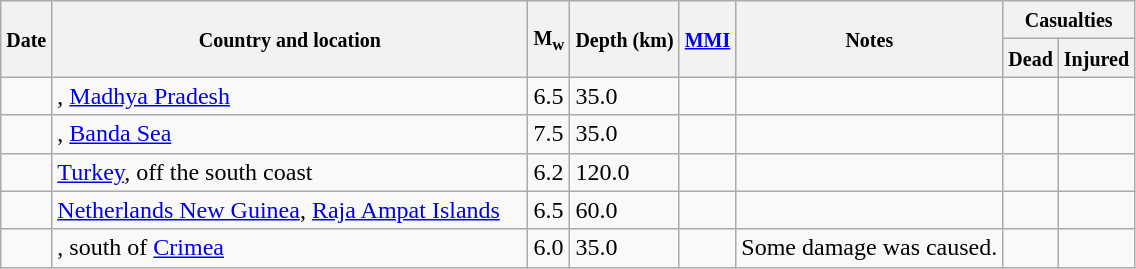<table class="wikitable sortable sort-under" style="border:1px black; margin-left:1em;">
<tr>
<th rowspan="2"><small>Date</small></th>
<th rowspan="2" style="width: 310px"><small>Country and location</small></th>
<th rowspan="2"><small>M<sub>w</sub></small></th>
<th rowspan="2"><small>Depth (km)</small></th>
<th rowspan="2"><small><a href='#'>MMI</a></small></th>
<th rowspan="2" class="unsortable"><small>Notes</small></th>
<th colspan="2"><small>Casualties</small></th>
</tr>
<tr>
<th><small>Dead</small></th>
<th><small>Injured</small></th>
</tr>
<tr>
<td></td>
<td>, <a href='#'>Madhya Pradesh</a></td>
<td>6.5</td>
<td>35.0</td>
<td></td>
<td></td>
<td></td>
<td></td>
</tr>
<tr>
<td></td>
<td>, <a href='#'>Banda Sea</a></td>
<td>7.5</td>
<td>35.0</td>
<td></td>
<td></td>
<td></td>
<td></td>
</tr>
<tr>
<td></td>
<td> <a href='#'>Turkey</a>, off the south coast</td>
<td>6.2</td>
<td>120.0</td>
<td></td>
<td></td>
<td></td>
<td></td>
</tr>
<tr>
<td></td>
<td> <a href='#'>Netherlands New Guinea</a>, <a href='#'>Raja Ampat Islands</a></td>
<td>6.5</td>
<td>60.0</td>
<td></td>
<td></td>
<td></td>
<td></td>
</tr>
<tr>
<td></td>
<td>, south of <a href='#'>Crimea</a></td>
<td>6.0</td>
<td>35.0</td>
<td></td>
<td>Some damage was caused.</td>
<td></td>
<td></td>
</tr>
</table>
